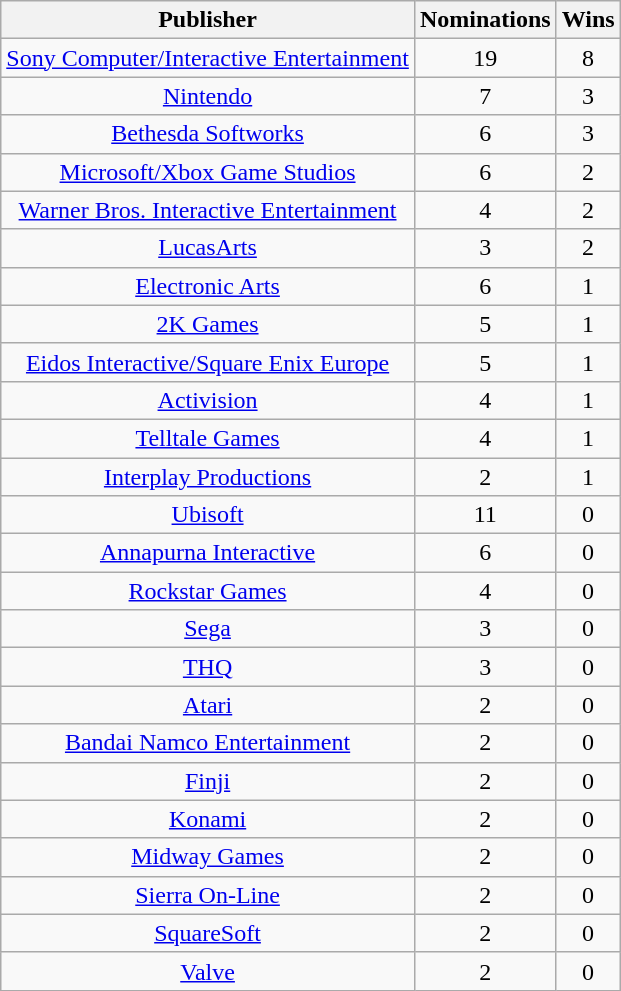<table class="wikitable sortable plainrowheaders" rowspan="2" style="text-align:center;" background: #f6e39c;>
<tr>
<th scope="col">Publisher</th>
<th scope="col">Nominations</th>
<th scope="col">Wins</th>
</tr>
<tr>
<td><a href='#'>Sony Computer/Interactive Entertainment</a></td>
<td>19</td>
<td>8</td>
</tr>
<tr>
<td><a href='#'>Nintendo</a></td>
<td>7</td>
<td>3</td>
</tr>
<tr>
<td><a href='#'>Bethesda Softworks</a></td>
<td>6</td>
<td>3</td>
</tr>
<tr>
<td><a href='#'>Microsoft/Xbox Game Studios</a></td>
<td>6</td>
<td>2</td>
</tr>
<tr>
<td><a href='#'>Warner Bros. Interactive Entertainment</a></td>
<td>4</td>
<td>2</td>
</tr>
<tr>
<td><a href='#'>LucasArts</a></td>
<td>3</td>
<td>2</td>
</tr>
<tr>
<td><a href='#'>Electronic Arts</a></td>
<td>6</td>
<td>1</td>
</tr>
<tr>
<td><a href='#'>2K Games</a></td>
<td>5</td>
<td>1</td>
</tr>
<tr>
<td><a href='#'>Eidos Interactive/Square Enix Europe</a></td>
<td>5</td>
<td>1</td>
</tr>
<tr>
<td><a href='#'>Activision</a></td>
<td>4</td>
<td>1</td>
</tr>
<tr>
<td><a href='#'>Telltale Games</a></td>
<td>4</td>
<td>1</td>
</tr>
<tr>
<td><a href='#'>Interplay Productions</a></td>
<td>2</td>
<td>1</td>
</tr>
<tr>
<td><a href='#'>Ubisoft</a></td>
<td>11</td>
<td>0</td>
</tr>
<tr>
<td><a href='#'>Annapurna Interactive</a></td>
<td>6</td>
<td>0</td>
</tr>
<tr>
<td><a href='#'>Rockstar Games</a></td>
<td>4</td>
<td>0</td>
</tr>
<tr>
<td><a href='#'>Sega</a></td>
<td>3</td>
<td>0</td>
</tr>
<tr>
<td><a href='#'>THQ</a></td>
<td>3</td>
<td>0</td>
</tr>
<tr>
<td><a href='#'>Atari</a></td>
<td>2</td>
<td>0</td>
</tr>
<tr>
<td><a href='#'>Bandai Namco Entertainment</a></td>
<td>2</td>
<td>0</td>
</tr>
<tr>
<td><a href='#'>Finji</a></td>
<td>2</td>
<td>0</td>
</tr>
<tr>
<td><a href='#'>Konami</a></td>
<td>2</td>
<td>0</td>
</tr>
<tr>
<td><a href='#'>Midway Games</a></td>
<td>2</td>
<td>0</td>
</tr>
<tr>
<td><a href='#'>Sierra On-Line</a></td>
<td>2</td>
<td>0</td>
</tr>
<tr>
<td><a href='#'>SquareSoft</a></td>
<td>2</td>
<td>0</td>
</tr>
<tr>
<td><a href='#'>Valve</a></td>
<td>2</td>
<td>0</td>
</tr>
</table>
